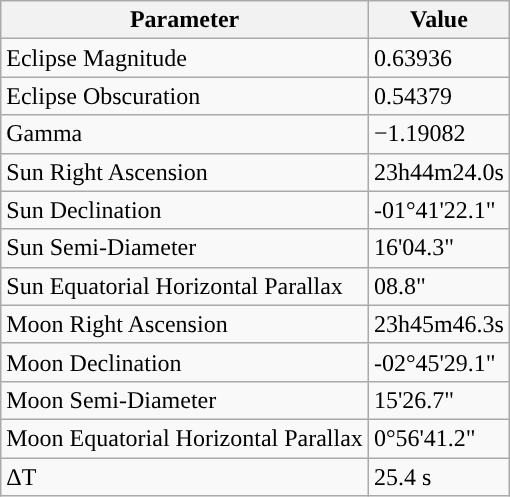<table class="wikitable">
<tr>
<th>Parameter</th>
<th>Value</th>
</tr>
<tr>
<td>Eclipse Magnitude</td>
<td>0.63936</td>
</tr>
<tr>
<td>Eclipse Obscuration</td>
<td>0.54379</td>
</tr>
<tr>
<td>Gamma</td>
<td>−1.19082</td>
</tr>
<tr>
<td>Sun Right Ascension</td>
<td>23h44m24.0s</td>
</tr>
<tr>
<td>Sun Declination</td>
<td>-01°41'22.1"</td>
</tr>
<tr>
<td>Sun Semi-Diameter</td>
<td>16'04.3"</td>
</tr>
<tr>
<td>Sun Equatorial Horizontal Parallax</td>
<td>08.8"</td>
</tr>
<tr>
<td>Moon Right Ascension</td>
<td>23h45m46.3s</td>
</tr>
<tr>
<td>Moon Declination</td>
<td>-02°45'29.1"</td>
</tr>
<tr>
<td>Moon Semi-Diameter</td>
<td>15'26.7"</td>
</tr>
<tr>
<td>Moon Equatorial Horizontal Parallax</td>
<td>0°56'41.2"</td>
</tr>
<tr>
<td>ΔT</td>
<td>25.4 s</td>
</tr>
</table>
